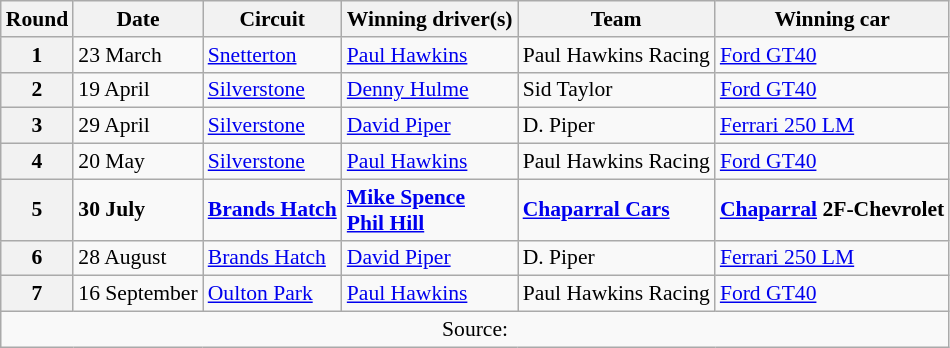<table class="wikitable" style="font-size: 90%;">
<tr>
<th>Round</th>
<th>Date</th>
<th>Circuit</th>
<th>Winning driver(s)</th>
<th>Team</th>
<th>Winning car</th>
</tr>
<tr>
<th>1</th>
<td>23 March</td>
<td><a href='#'>Snetterton</a></td>
<td> <a href='#'>Paul Hawkins</a></td>
<td>Paul Hawkins Racing</td>
<td><a href='#'>Ford GT40</a></td>
</tr>
<tr>
<th>2</th>
<td>19 April</td>
<td><a href='#'>Silverstone</a></td>
<td> <a href='#'>Denny Hulme</a></td>
<td>Sid Taylor</td>
<td><a href='#'>Ford GT40</a></td>
</tr>
<tr>
<th>3</th>
<td>29 April</td>
<td><a href='#'>Silverstone</a></td>
<td>  <a href='#'>David Piper</a></td>
<td>D. Piper</td>
<td><a href='#'>Ferrari 250 LM</a></td>
</tr>
<tr>
<th>4</th>
<td>20 May</td>
<td><a href='#'>Silverstone</a></td>
<td> <a href='#'>Paul Hawkins</a></td>
<td>Paul Hawkins Racing</td>
<td><a href='#'>Ford GT40</a></td>
</tr>
<tr>
<th>5</th>
<td><strong>30 July</strong></td>
<td><strong><a href='#'>Brands Hatch</a></strong></td>
<td> <strong><a href='#'>Mike Spence</a></strong><br> <strong><a href='#'>Phil Hill</a></strong></td>
<td><strong><a href='#'>Chaparral Cars</a></strong></td>
<td><strong><a href='#'>Chaparral</a> 2F-Chevrolet</strong></td>
</tr>
<tr>
<th>6</th>
<td>28 August</td>
<td><a href='#'>Brands Hatch</a></td>
<td>  <a href='#'>David Piper</a></td>
<td>D. Piper</td>
<td><a href='#'>Ferrari 250 LM</a></td>
</tr>
<tr>
<th>7</th>
<td>16 September</td>
<td><a href='#'>Oulton Park</a></td>
<td> <a href='#'>Paul Hawkins</a></td>
<td>Paul Hawkins Racing</td>
<td><a href='#'>Ford GT40</a></td>
</tr>
<tr>
<td colspan="6" style="text-align:center;">Source: </td>
</tr>
</table>
